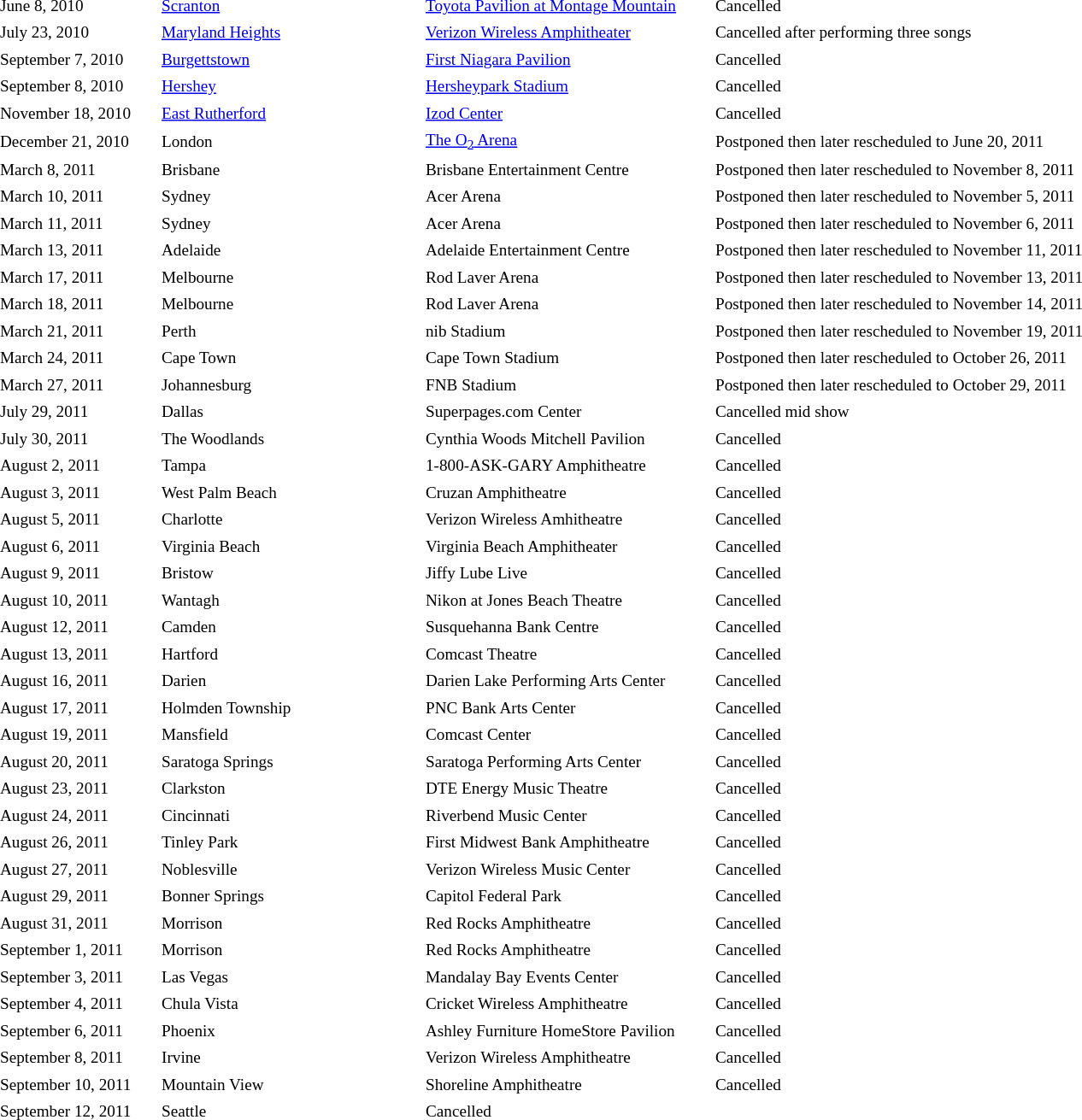<table cellpadding="2" style="border: 0px solid darkgray; font-size:80%" class="collapsible collapsed">
<tr>
<th width="120"></th>
<th width="200"></th>
<th width="220"></th>
<th width="500"></th>
</tr>
<tr border="0">
<td>June 8, 2010</td>
<td><a href='#'>Scranton</a></td>
<td><a href='#'>Toyota Pavilion at Montage Mountain</a></td>
<td>Cancelled</td>
</tr>
<tr>
<td>July 23, 2010</td>
<td><a href='#'>Maryland Heights</a></td>
<td><a href='#'>Verizon Wireless Amphitheater</a></td>
<td>Cancelled after performing three songs</td>
</tr>
<tr>
<td>September 7, 2010</td>
<td><a href='#'>Burgettstown</a></td>
<td><a href='#'>First Niagara Pavilion</a></td>
<td>Cancelled</td>
</tr>
<tr>
<td>September 8, 2010</td>
<td><a href='#'>Hershey</a></td>
<td><a href='#'>Hersheypark Stadium</a></td>
<td>Cancelled</td>
</tr>
<tr>
<td>November 18, 2010</td>
<td><a href='#'>East Rutherford</a></td>
<td><a href='#'>Izod Center</a></td>
<td>Cancelled</td>
</tr>
<tr>
<td>December 21, 2010</td>
<td>London</td>
<td><a href='#'>The O<sub>2</sub> Arena</a></td>
<td>Postponed then later rescheduled to June 20, 2011</td>
</tr>
<tr>
<td>March 8, 2011</td>
<td>Brisbane</td>
<td>Brisbane Entertainment Centre</td>
<td>Postponed then later rescheduled to November 8, 2011</td>
</tr>
<tr>
<td>March 10, 2011</td>
<td>Sydney</td>
<td>Acer Arena</td>
<td>Postponed then later rescheduled to November 5, 2011</td>
</tr>
<tr>
<td>March 11, 2011</td>
<td>Sydney</td>
<td>Acer Arena</td>
<td>Postponed then later rescheduled to November 6, 2011</td>
</tr>
<tr>
<td>March 13, 2011</td>
<td>Adelaide</td>
<td>Adelaide Entertainment Centre</td>
<td>Postponed then later rescheduled to November 11, 2011</td>
</tr>
<tr>
<td>March 17, 2011</td>
<td>Melbourne</td>
<td>Rod Laver Arena</td>
<td>Postponed then later rescheduled to November 13, 2011</td>
</tr>
<tr>
<td>March 18, 2011</td>
<td>Melbourne</td>
<td>Rod Laver Arena</td>
<td>Postponed then later rescheduled to November 14, 2011</td>
</tr>
<tr>
<td>March 21, 2011</td>
<td>Perth</td>
<td>nib Stadium</td>
<td>Postponed  then later rescheduled to November 19, 2011</td>
</tr>
<tr>
<td>March 24, 2011</td>
<td>Cape Town</td>
<td>Cape Town Stadium</td>
<td>Postponed then later rescheduled to October 26, 2011</td>
</tr>
<tr>
<td>March 27, 2011</td>
<td>Johannesburg</td>
<td>FNB Stadium</td>
<td>Postponed then later rescheduled to October 29, 2011</td>
</tr>
<tr>
<td>July 29, 2011</td>
<td>Dallas</td>
<td>Superpages.com Center</td>
<td>Cancelled mid show</td>
</tr>
<tr>
<td>July 30, 2011</td>
<td>The Woodlands</td>
<td>Cynthia Woods Mitchell Pavilion</td>
<td>Cancelled</td>
</tr>
<tr>
<td>August 2, 2011</td>
<td>Tampa</td>
<td>1-800-ASK-GARY Amphitheatre</td>
<td>Cancelled</td>
</tr>
<tr>
<td>August 3, 2011</td>
<td>West Palm Beach</td>
<td>Cruzan Amphitheatre</td>
<td>Cancelled</td>
</tr>
<tr>
<td>August 5, 2011</td>
<td>Charlotte</td>
<td>Verizon Wireless Amhitheatre</td>
<td>Cancelled</td>
</tr>
<tr>
<td>August 6, 2011</td>
<td>Virginia Beach</td>
<td>Virginia Beach Amphitheater</td>
<td>Cancelled</td>
</tr>
<tr>
<td>August 9, 2011</td>
<td>Bristow</td>
<td>Jiffy Lube Live</td>
<td>Cancelled</td>
</tr>
<tr>
<td>August 10, 2011</td>
<td>Wantagh</td>
<td>Nikon at Jones Beach Theatre</td>
<td>Cancelled</td>
</tr>
<tr>
<td>August 12, 2011</td>
<td>Camden</td>
<td>Susquehanna Bank Centre</td>
<td>Cancelled</td>
</tr>
<tr>
<td>August 13, 2011</td>
<td>Hartford</td>
<td>Comcast Theatre</td>
<td>Cancelled</td>
</tr>
<tr>
<td>August 16, 2011</td>
<td>Darien</td>
<td>Darien Lake Performing Arts Center</td>
<td>Cancelled</td>
</tr>
<tr>
<td>August 17, 2011</td>
<td>Holmden Township</td>
<td>PNC Bank Arts Center</td>
<td>Cancelled</td>
</tr>
<tr>
<td>August 19, 2011</td>
<td>Mansfield</td>
<td>Comcast Center</td>
<td>Cancelled</td>
</tr>
<tr>
<td>August 20, 2011</td>
<td>Saratoga Springs</td>
<td>Saratoga Performing Arts Center</td>
<td>Cancelled</td>
</tr>
<tr>
<td>August 23, 2011</td>
<td>Clarkston</td>
<td>DTE Energy Music Theatre</td>
<td>Cancelled</td>
</tr>
<tr>
<td>August 24, 2011</td>
<td>Cincinnati</td>
<td>Riverbend Music Center</td>
<td>Cancelled</td>
</tr>
<tr>
<td>August 26, 2011</td>
<td>Tinley Park</td>
<td>First Midwest Bank Amphitheatre</td>
<td>Cancelled</td>
</tr>
<tr>
<td>August 27, 2011</td>
<td>Noblesville</td>
<td>Verizon Wireless Music Center</td>
<td>Cancelled</td>
</tr>
<tr>
<td>August 29, 2011</td>
<td>Bonner Springs</td>
<td>Capitol Federal Park</td>
<td>Cancelled</td>
</tr>
<tr>
<td>August 31, 2011</td>
<td>Morrison</td>
<td>Red Rocks Amphitheatre</td>
<td>Cancelled</td>
</tr>
<tr>
<td>September 1, 2011</td>
<td>Morrison</td>
<td>Red Rocks Amphitheatre</td>
<td>Cancelled</td>
</tr>
<tr>
<td>September 3, 2011</td>
<td>Las Vegas</td>
<td>Mandalay Bay Events Center</td>
<td>Cancelled</td>
</tr>
<tr>
<td>September 4, 2011</td>
<td>Chula Vista</td>
<td>Cricket Wireless Amphitheatre</td>
<td>Cancelled</td>
</tr>
<tr>
<td>September 6, 2011</td>
<td>Phoenix</td>
<td>Ashley Furniture HomeStore Pavilion</td>
<td>Cancelled</td>
</tr>
<tr>
<td>September 8, 2011</td>
<td>Irvine</td>
<td>Verizon Wireless Amphitheatre</td>
<td>Cancelled</td>
</tr>
<tr>
<td>September 10, 2011</td>
<td>Mountain View</td>
<td>Shoreline Amphitheatre</td>
<td>Cancelled</td>
</tr>
<tr>
<td>September 12, 2011</td>
<td>Seattle</td>
<td>Cancelled</td>
</tr>
</table>
